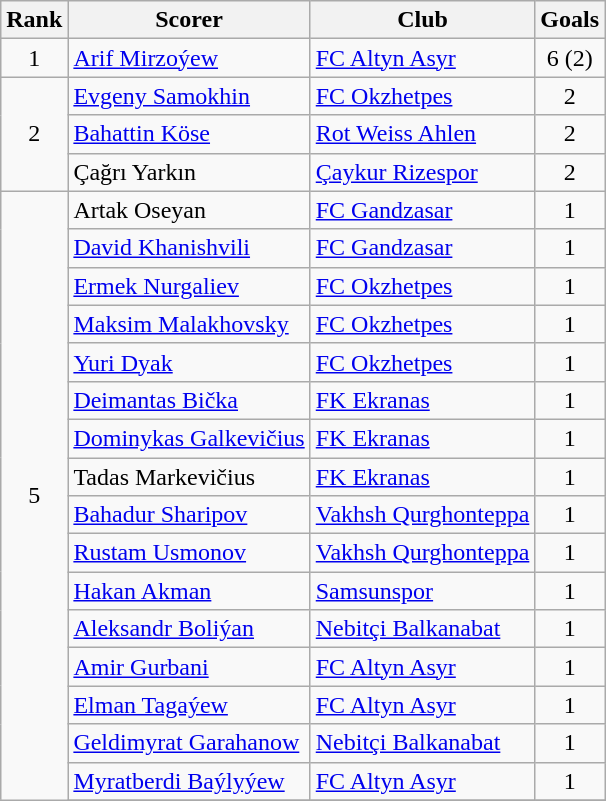<table class="wikitable">
<tr>
<th>Rank</th>
<th>Scorer</th>
<th>Club</th>
<th>Goals</th>
</tr>
<tr>
<td align=center>1</td>
<td> <a href='#'>Arif Mirzoýew</a></td>
<td><a href='#'>FC Altyn Asyr</a></td>
<td align=center>6 (2)</td>
</tr>
<tr>
<td rowspan=3 align=center>2</td>
<td> <a href='#'>Evgeny Samokhin</a></td>
<td><a href='#'>FC Okzhetpes</a></td>
<td align=center>2</td>
</tr>
<tr>
<td> <a href='#'>Bahattin Köse</a></td>
<td><a href='#'>Rot Weiss Ahlen</a></td>
<td align=center>2</td>
</tr>
<tr>
<td> Çağrı Yarkın</td>
<td><a href='#'>Çaykur Rizespor</a></td>
<td align=center>2</td>
</tr>
<tr>
<td rowspan=19 align=center>5</td>
<td> Artak Oseyan</td>
<td><a href='#'>FC Gandzasar</a></td>
<td align=center>1</td>
</tr>
<tr>
<td> <a href='#'>David Khanishvili</a></td>
<td><a href='#'>FC Gandzasar</a></td>
<td align=center>1</td>
</tr>
<tr>
<td> <a href='#'>Ermek Nurgaliev</a></td>
<td><a href='#'>FC Okzhetpes</a></td>
<td align=center>1</td>
</tr>
<tr>
<td> <a href='#'>Maksim Malakhovsky</a></td>
<td><a href='#'>FC Okzhetpes</a></td>
<td align=center>1</td>
</tr>
<tr>
<td> <a href='#'>Yuri Dyak</a></td>
<td><a href='#'>FC Okzhetpes</a></td>
<td align=center>1</td>
</tr>
<tr>
<td> <a href='#'>Deimantas Bička</a></td>
<td><a href='#'>FK Ekranas</a></td>
<td align=center>1</td>
</tr>
<tr>
<td> <a href='#'>Dominykas Galkevičius</a></td>
<td><a href='#'>FK Ekranas</a></td>
<td align=center>1</td>
</tr>
<tr>
<td> Tadas Markevičius</td>
<td><a href='#'>FK Ekranas</a></td>
<td align=center>1</td>
</tr>
<tr>
<td> <a href='#'>Bahadur Sharipov</a></td>
<td><a href='#'>Vakhsh Qurghonteppa</a></td>
<td align=center>1</td>
</tr>
<tr>
<td> <a href='#'>Rustam Usmonov</a></td>
<td><a href='#'>Vakhsh Qurghonteppa</a></td>
<td align=center>1</td>
</tr>
<tr>
<td> <a href='#'>Hakan Akman</a></td>
<td><a href='#'>Samsunspor</a></td>
<td align=center>1</td>
</tr>
<tr>
<td> <a href='#'>Aleksandr Boliýan</a></td>
<td><a href='#'>Nebitçi Balkanabat</a></td>
<td align=center>1</td>
</tr>
<tr>
<td> <a href='#'>Amir Gurbani</a></td>
<td><a href='#'>FC Altyn Asyr</a></td>
<td align=center>1</td>
</tr>
<tr>
<td> <a href='#'>Elman Tagaýew</a></td>
<td><a href='#'>FC Altyn Asyr</a></td>
<td align=center>1</td>
</tr>
<tr>
<td> <a href='#'>Geldimyrat Garahanow</a></td>
<td><a href='#'>Nebitçi Balkanabat</a></td>
<td align=center>1</td>
</tr>
<tr>
<td> <a href='#'>Myratberdi Baýlyýew</a></td>
<td><a href='#'>FC Altyn Asyr</a></td>
<td align=center>1</td>
</tr>
<tr>
</tr>
</table>
